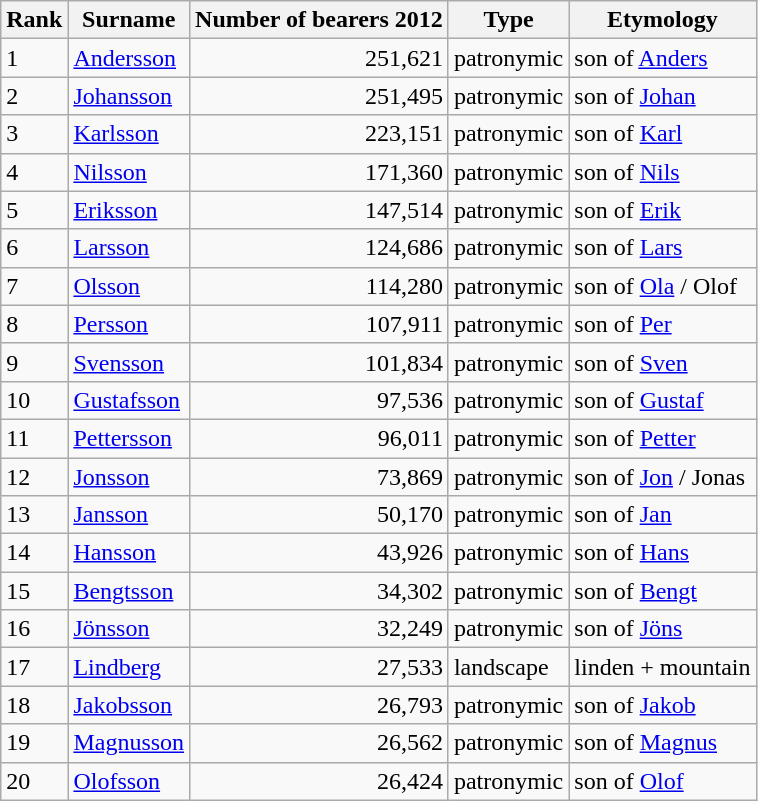<table class="wikitable">
<tr>
<th>Rank</th>
<th>Surname</th>
<th>Number of bearers 2012</th>
<th>Type</th>
<th>Etymology</th>
</tr>
<tr>
<td>1</td>
<td><a href='#'>Andersson</a></td>
<td align=right>251,621</td>
<td>patronymic</td>
<td>son of <a href='#'>Anders</a></td>
</tr>
<tr>
<td>2</td>
<td><a href='#'>Johansson</a></td>
<td align=right>251,495</td>
<td>patronymic</td>
<td>son of <a href='#'>Johan</a></td>
</tr>
<tr>
<td>3</td>
<td><a href='#'>Karlsson</a></td>
<td align=right>223,151</td>
<td>patronymic</td>
<td>son of <a href='#'>Karl</a></td>
</tr>
<tr>
<td>4</td>
<td><a href='#'>Nilsson</a></td>
<td align=right>171,360</td>
<td>patronymic</td>
<td>son of <a href='#'>Nils</a></td>
</tr>
<tr>
<td>5</td>
<td><a href='#'>Eriksson</a></td>
<td align=right>147,514</td>
<td>patronymic</td>
<td>son of <a href='#'>Erik</a></td>
</tr>
<tr>
<td>6</td>
<td><a href='#'>Larsson</a></td>
<td align=right>124,686</td>
<td>patronymic</td>
<td>son of <a href='#'>Lars</a></td>
</tr>
<tr>
<td>7</td>
<td><a href='#'>Olsson</a></td>
<td align=right>114,280</td>
<td>patronymic</td>
<td>son of <a href='#'>Ola</a> / Olof</td>
</tr>
<tr>
<td>8</td>
<td><a href='#'>Persson</a></td>
<td align=right>107,911</td>
<td>patronymic</td>
<td>son of <a href='#'>Per</a></td>
</tr>
<tr>
<td>9</td>
<td><a href='#'>Svensson</a></td>
<td align=right>101,834</td>
<td>patronymic</td>
<td>son of <a href='#'>Sven</a></td>
</tr>
<tr>
<td>10</td>
<td><a href='#'>Gustafsson</a></td>
<td align=right>97,536</td>
<td>patronymic</td>
<td>son of <a href='#'>Gustaf</a></td>
</tr>
<tr>
<td>11</td>
<td><a href='#'>Pettersson</a></td>
<td align=right>96,011</td>
<td>patronymic</td>
<td>son of <a href='#'>Petter</a></td>
</tr>
<tr>
<td>12</td>
<td><a href='#'>Jonsson</a></td>
<td align=right>73,869</td>
<td>patronymic</td>
<td>son of <a href='#'>Jon</a> / Jonas</td>
</tr>
<tr>
<td>13</td>
<td><a href='#'>Jansson</a></td>
<td align=right>50,170</td>
<td>patronymic</td>
<td>son of <a href='#'>Jan</a></td>
</tr>
<tr>
<td>14</td>
<td><a href='#'>Hansson</a></td>
<td align=right>43,926</td>
<td>patronymic</td>
<td>son of <a href='#'>Hans</a></td>
</tr>
<tr>
<td>15</td>
<td><a href='#'>Bengtsson</a></td>
<td align=right>34,302</td>
<td>patronymic</td>
<td>son of <a href='#'>Bengt</a></td>
</tr>
<tr>
<td>16</td>
<td><a href='#'>Jönsson</a></td>
<td align=right>32,249</td>
<td>patronymic</td>
<td>son of <a href='#'>Jöns</a></td>
</tr>
<tr>
<td>17</td>
<td><a href='#'>Lindberg</a></td>
<td align=right>27,533</td>
<td>landscape</td>
<td>linden + mountain</td>
</tr>
<tr>
<td>18</td>
<td><a href='#'>Jakobsson</a></td>
<td align=right>26,793</td>
<td>patronymic</td>
<td>son of <a href='#'>Jakob</a></td>
</tr>
<tr>
<td>19</td>
<td><a href='#'>Magnusson</a></td>
<td align=right>26,562</td>
<td>patronymic</td>
<td>son of <a href='#'>Magnus</a></td>
</tr>
<tr>
<td>20</td>
<td><a href='#'>Olofsson</a></td>
<td align=right>26,424</td>
<td>patronymic</td>
<td>son of <a href='#'>Olof</a></td>
</tr>
</table>
